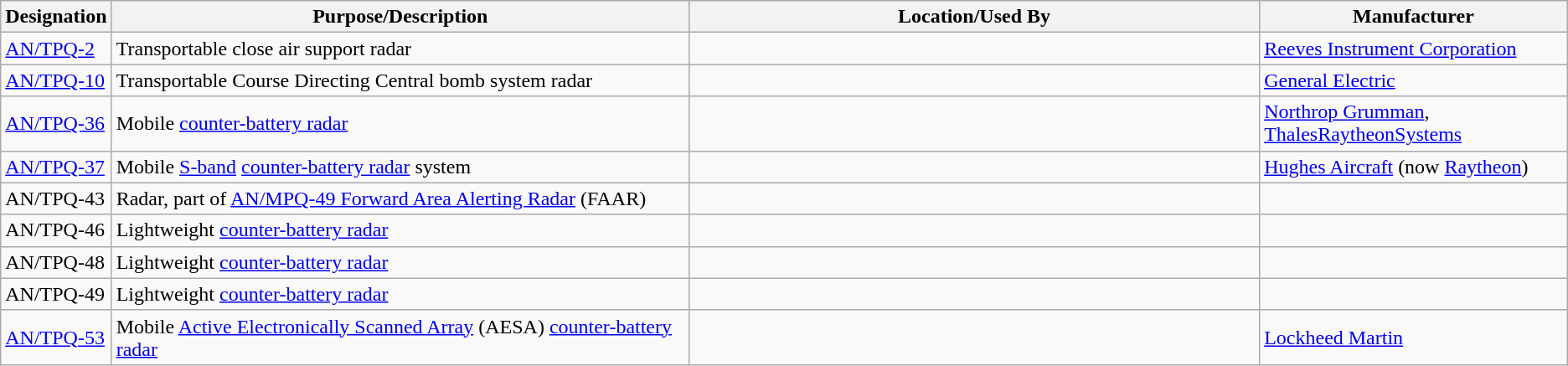<table class="wikitable sortable">
<tr>
<th scope="col">Designation</th>
<th scope="col" style="width: 500px;">Purpose/Description</th>
<th scope="col" style="width: 500px;">Location/Used By</th>
<th scope="col" style="width: 250px;">Manufacturer</th>
</tr>
<tr>
<td><a href='#'>AN/TPQ-2</a></td>
<td>Transportable close air support radar</td>
<td></td>
<td><a href='#'>Reeves Instrument Corporation</a></td>
</tr>
<tr>
<td><a href='#'>AN/TPQ-10</a></td>
<td>Transportable Course Directing Central bomb system radar</td>
<td></td>
<td><a href='#'>General Electric</a></td>
</tr>
<tr>
<td><a href='#'>AN/TPQ-36</a></td>
<td>Mobile <a href='#'>counter-battery radar</a></td>
<td></td>
<td><a href='#'>Northrop Grumman</a>, <a href='#'>ThalesRaytheonSystems</a></td>
</tr>
<tr>
<td><a href='#'>AN/TPQ-37</a></td>
<td>Mobile <a href='#'>S-band</a> <a href='#'>counter-battery radar</a> system</td>
<td></td>
<td><a href='#'>Hughes Aircraft</a> (now <a href='#'>Raytheon</a>)</td>
</tr>
<tr>
<td>AN/TPQ-43</td>
<td>Radar, part of <a href='#'>AN/MPQ-49 Forward Area Alerting Radar</a> (FAAR)</td>
<td></td>
<td></td>
</tr>
<tr>
<td>AN/TPQ-46</td>
<td>Lightweight <a href='#'>counter-battery radar</a></td>
<td></td>
<td></td>
</tr>
<tr>
<td>AN/TPQ-48</td>
<td>Lightweight <a href='#'>counter-battery radar</a></td>
<td></td>
<td></td>
</tr>
<tr>
<td>AN/TPQ-49</td>
<td>Lightweight <a href='#'>counter-battery radar</a></td>
<td></td>
<td></td>
</tr>
<tr>
<td><a href='#'>AN/TPQ-53</a></td>
<td>Mobile <a href='#'>Active Electronically Scanned Array</a> (AESA) <a href='#'>counter-battery radar</a></td>
<td></td>
<td><a href='#'>Lockheed Martin</a></td>
</tr>
</table>
